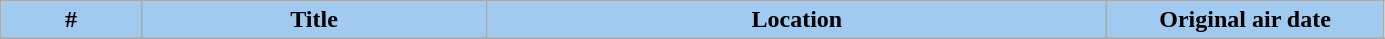<table class="wikitable plainrowheaders" style="width: 73%; margin-right: 0;">
<tr>
<th style="background: #A1CAF1; color: #000000;">#</th>
<th style="background: #A1CAF1; width: 25%; color: #000000;">Title</th>
<th style="background: #A1CAF1; color: #000000;">Location</th>
<th style="background: #A1CAF1; width: 20%; color: #000000;">Original air date</th>
</tr>
<tr>
</tr>
</table>
